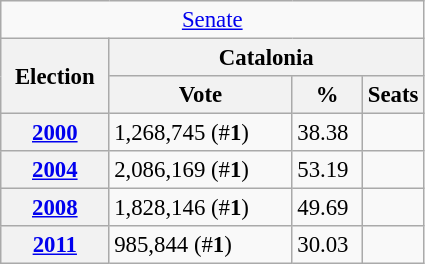<table class="wikitable" style="font-size:95%;">
<tr>
<td align="center" colspan="4"><a href='#'>Senate</a></td>
</tr>
<tr>
<th width="65" rowspan="2">Election</th>
<th colspan="3">Catalonia</th>
</tr>
<tr>
<th width="115">Vote</th>
<th width="40">%</th>
<th>Seats</th>
</tr>
<tr>
<th><a href='#'>2000</a></th>
<td>1,268,745 (#<strong>1</strong>)</td>
<td>38.38</td>
<td></td>
</tr>
<tr>
<th><a href='#'>2004</a></th>
<td>2,086,169 (#<strong>1</strong>)</td>
<td>53.19</td>
<td></td>
</tr>
<tr>
<th><a href='#'>2008</a></th>
<td>1,828,146 (#<strong>1</strong>)</td>
<td>49.69</td>
<td></td>
</tr>
<tr>
<th><a href='#'>2011</a></th>
<td>985,844 (#<strong>1</strong>)</td>
<td>30.03</td>
<td></td>
</tr>
</table>
